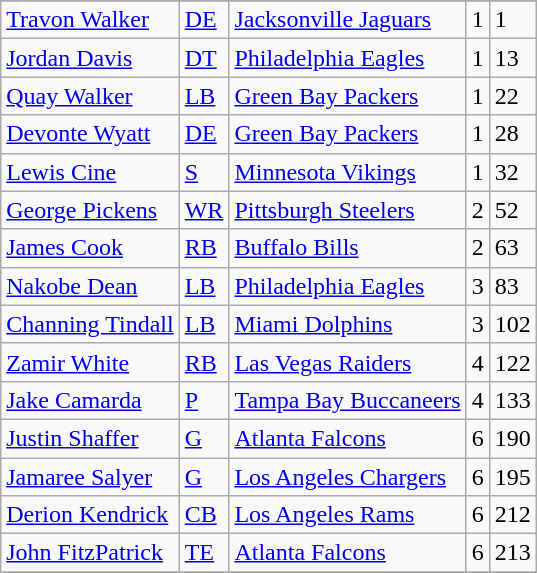<table class="wikitable">
<tr>
</tr>
<tr>
<td><a href='#'>Travon Walker</a></td>
<td><a href='#'>DE</a></td>
<td><a href='#'>Jacksonville Jaguars</a></td>
<td>1</td>
<td>1</td>
</tr>
<tr>
<td><a href='#'>Jordan Davis</a></td>
<td><a href='#'>DT</a></td>
<td><a href='#'>Philadelphia Eagles</a></td>
<td>1</td>
<td>13</td>
</tr>
<tr>
<td><a href='#'>Quay Walker</a></td>
<td><a href='#'>LB</a></td>
<td><a href='#'>Green Bay Packers</a></td>
<td>1</td>
<td>22</td>
</tr>
<tr>
<td><a href='#'>Devonte Wyatt</a></td>
<td><a href='#'>DE</a></td>
<td><a href='#'>Green Bay Packers</a></td>
<td>1</td>
<td>28</td>
</tr>
<tr>
<td><a href='#'>Lewis Cine</a></td>
<td><a href='#'>S</a></td>
<td><a href='#'>Minnesota Vikings</a></td>
<td>1</td>
<td>32</td>
</tr>
<tr>
<td><a href='#'>George Pickens</a></td>
<td><a href='#'>WR</a></td>
<td><a href='#'>Pittsburgh Steelers</a></td>
<td>2</td>
<td>52</td>
</tr>
<tr>
<td><a href='#'>James Cook</a></td>
<td><a href='#'>RB</a></td>
<td><a href='#'>Buffalo Bills</a></td>
<td>2</td>
<td>63</td>
</tr>
<tr>
<td><a href='#'>Nakobe Dean</a></td>
<td><a href='#'>LB</a></td>
<td><a href='#'>Philadelphia Eagles</a></td>
<td>3</td>
<td>83</td>
</tr>
<tr>
<td><a href='#'>Channing Tindall</a></td>
<td><a href='#'>LB</a></td>
<td><a href='#'>Miami Dolphins</a></td>
<td>3</td>
<td>102</td>
</tr>
<tr>
<td><a href='#'>Zamir White</a></td>
<td><a href='#'>RB</a></td>
<td><a href='#'>Las Vegas Raiders</a></td>
<td>4</td>
<td>122</td>
</tr>
<tr>
<td><a href='#'>Jake Camarda</a></td>
<td><a href='#'>P</a></td>
<td><a href='#'>Tampa Bay Buccaneers</a></td>
<td>4</td>
<td>133</td>
</tr>
<tr>
<td><a href='#'>Justin Shaffer</a></td>
<td><a href='#'>G</a></td>
<td><a href='#'>Atlanta Falcons</a></td>
<td>6</td>
<td>190</td>
</tr>
<tr>
<td><a href='#'>Jamaree Salyer</a></td>
<td><a href='#'>G</a></td>
<td><a href='#'>Los Angeles Chargers</a></td>
<td>6</td>
<td>195</td>
</tr>
<tr>
<td><a href='#'>Derion Kendrick</a></td>
<td><a href='#'>CB</a></td>
<td><a href='#'>Los Angeles Rams</a></td>
<td>6</td>
<td>212</td>
</tr>
<tr>
<td><a href='#'>John FitzPatrick</a></td>
<td><a href='#'>TE</a></td>
<td><a href='#'>Atlanta Falcons</a></td>
<td>6</td>
<td>213</td>
</tr>
<tr>
</tr>
</table>
